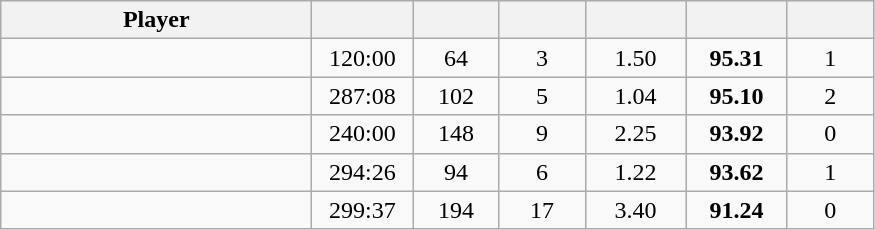<table class="wikitable sortable" style="text-align:center;">
<tr>
<th width="200px">Player</th>
<th width="60px"></th>
<th width="50px"></th>
<th width="50px"></th>
<th width="60px"></th>
<th width="60px"></th>
<th width="50px"></th>
</tr>
<tr>
<td align="left"> </td>
<td>120:00</td>
<td>64</td>
<td>3</td>
<td>1.50</td>
<td><strong>95.31</strong></td>
<td>1</td>
</tr>
<tr>
<td align="left"> </td>
<td>287:08</td>
<td>102</td>
<td>5</td>
<td>1.04</td>
<td><strong>95.10</strong></td>
<td>2</td>
</tr>
<tr>
<td align="left"> </td>
<td>240:00</td>
<td>148</td>
<td>9</td>
<td>2.25</td>
<td><strong>93.92</strong></td>
<td>0</td>
</tr>
<tr>
<td align="left"> </td>
<td>294:26</td>
<td>94</td>
<td>6</td>
<td>1.22</td>
<td><strong>93.62</strong></td>
<td>1</td>
</tr>
<tr>
<td align="left"> </td>
<td>299:37</td>
<td>194</td>
<td>17</td>
<td>3.40</td>
<td><strong>91.24</strong></td>
<td>0</td>
</tr>
</table>
